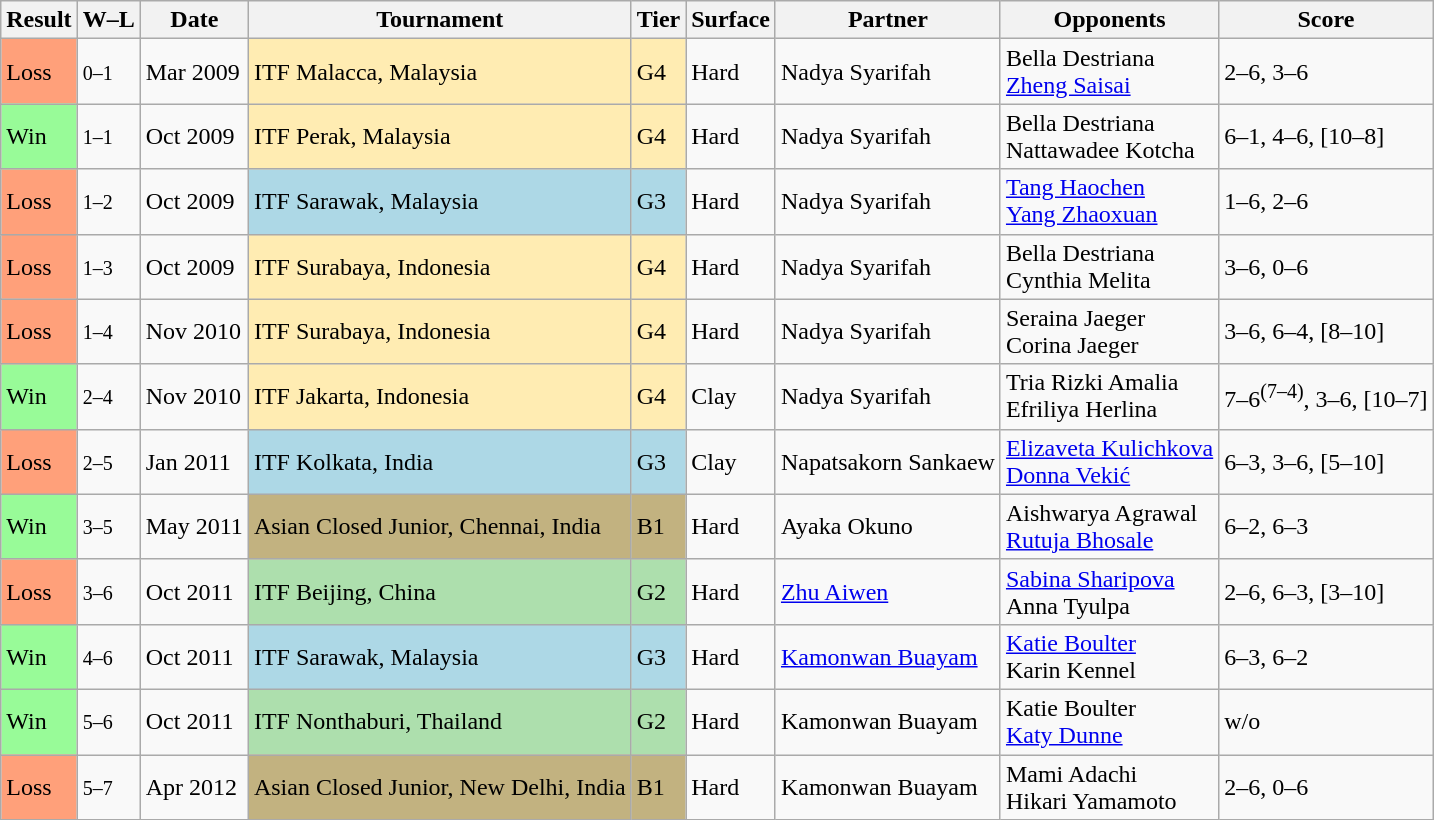<table class="sortable wikitable">
<tr>
<th>Result</th>
<th class="unsortable">W–L</th>
<th>Date</th>
<th>Tournament</th>
<th>Tier</th>
<th>Surface</th>
<th>Partner</th>
<th>Opponents</th>
<th class="unsortable">Score</th>
</tr>
<tr>
<td style="background:#ffa07a;">Loss</td>
<td><small>0–1</small></td>
<td>Mar 2009</td>
<td bgcolor="ffecb2">ITF Malacca, Malaysia</td>
<td bgcolor="ffecb2">G4</td>
<td>Hard</td>
<td> Nadya Syarifah</td>
<td> Bella Destriana <br>  <a href='#'>Zheng Saisai</a></td>
<td>2–6, 3–6</td>
</tr>
<tr>
<td bgcolor=98fb98>Win</td>
<td><small>1–1</small></td>
<td>Oct 2009</td>
<td bgcolor="ffecb2">ITF Perak, Malaysia</td>
<td bgcolor="ffecb2">G4</td>
<td>Hard</td>
<td> Nadya Syarifah</td>
<td> Bella Destriana <br>  Nattawadee Kotcha</td>
<td>6–1, 4–6, [10–8]</td>
</tr>
<tr>
<td style="background:#ffa07a;">Loss</td>
<td><small>1–2</small></td>
<td>Oct 2009</td>
<td bgcolor="lightblue">ITF Sarawak, Malaysia</td>
<td bgcolor="lightblue">G3</td>
<td>Hard</td>
<td> Nadya Syarifah</td>
<td> <a href='#'>Tang Haochen</a> <br>  <a href='#'>Yang Zhaoxuan</a></td>
<td>1–6, 2–6</td>
</tr>
<tr>
<td style="background:#ffa07a;">Loss</td>
<td><small>1–3</small></td>
<td>Oct 2009</td>
<td bgcolor="ffecb2">ITF Surabaya, Indonesia</td>
<td bgcolor="ffecb2">G4</td>
<td>Hard</td>
<td> Nadya Syarifah</td>
<td> Bella Destriana <br>  Cynthia Melita</td>
<td>3–6, 0–6</td>
</tr>
<tr>
<td style="background:#ffa07a;">Loss</td>
<td><small>1–4</small></td>
<td>Nov 2010</td>
<td bgcolor="ffecb2">ITF Surabaya, Indonesia</td>
<td bgcolor="ffecb2">G4</td>
<td>Hard</td>
<td> Nadya Syarifah</td>
<td> Seraina Jaeger <br>  Corina Jaeger</td>
<td>3–6, 6–4, [8–10]</td>
</tr>
<tr>
<td bgcolor=98fb98>Win</td>
<td><small>2–4</small></td>
<td>Nov 2010</td>
<td bgcolor="ffecb2">ITF Jakarta, Indonesia</td>
<td bgcolor="ffecb2">G4</td>
<td>Clay</td>
<td> Nadya Syarifah</td>
<td> Tria Rizki Amalia <br>  Efriliya Herlina</td>
<td>7–6<sup>(7–4)</sup>, 3–6, [10–7]</td>
</tr>
<tr>
<td style="background:#ffa07a;">Loss</td>
<td><small>2–5</small></td>
<td>Jan 2011</td>
<td bgcolor="lightblue">ITF Kolkata, India</td>
<td bgcolor="lightblue">G3</td>
<td>Clay</td>
<td> Napatsakorn Sankaew</td>
<td> <a href='#'>Elizaveta Kulichkova</a> <br>  <a href='#'>Donna Vekić</a></td>
<td>6–3, 3–6, [5–10]</td>
</tr>
<tr>
<td bgcolor=98fb98>Win</td>
<td><small>3–5</small></td>
<td>May 2011</td>
<td bgcolor="c2b280">Asian Closed Junior, Chennai, India</td>
<td bgcolor="c2b280">B1</td>
<td>Hard</td>
<td> Ayaka Okuno</td>
<td> Aishwarya Agrawal <br>  <a href='#'>Rutuja Bhosale</a></td>
<td>6–2, 6–3</td>
</tr>
<tr>
<td style="background:#ffa07a;">Loss</td>
<td><small>3–6</small></td>
<td>Oct 2011</td>
<td bgcolor="addfad">ITF Beijing, China</td>
<td bgcolor="addfad">G2</td>
<td>Hard</td>
<td> <a href='#'>Zhu Aiwen</a></td>
<td> <a href='#'>Sabina Sharipova</a> <br>  Anna Tyulpa</td>
<td>2–6, 6–3, [3–10]</td>
</tr>
<tr>
<td bgcolor=98fb98>Win</td>
<td><small>4–6</small></td>
<td>Oct 2011</td>
<td bgcolor="lightblue">ITF Sarawak, Malaysia</td>
<td bgcolor="lightblue">G3</td>
<td>Hard</td>
<td> <a href='#'>Kamonwan Buayam</a></td>
<td> <a href='#'>Katie Boulter</a> <br>  Karin Kennel</td>
<td>6–3, 6–2</td>
</tr>
<tr>
<td bgcolor=98fb98>Win</td>
<td><small>5–6</small></td>
<td>Oct 2011</td>
<td bgcolor="addfad">ITF Nonthaburi, Thailand</td>
<td bgcolor="addfad">G2</td>
<td>Hard</td>
<td> Kamonwan Buayam</td>
<td> Katie Boulter <br>  <a href='#'>Katy Dunne</a></td>
<td>w/o</td>
</tr>
<tr>
<td style="background:#ffa07a;">Loss</td>
<td><small>5–7</small></td>
<td>Apr 2012</td>
<td bgcolor="c2b280">Asian Closed Junior, New Delhi, India</td>
<td bgcolor="c2b280">B1</td>
<td>Hard</td>
<td> Kamonwan Buayam</td>
<td> Mami Adachi <br>  Hikari Yamamoto</td>
<td>2–6, 0–6</td>
</tr>
</table>
